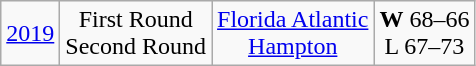<table class="wikitable" style="text-align:center">
<tr>
<td><a href='#'>2019</a></td>
<td>First Round <br> Second Round</td>
<td><a href='#'>Florida Atlantic</a><br><a href='#'>Hampton</a></td>
<td><strong>W</strong> 68–66<br>L 67–73</td>
</tr>
</table>
